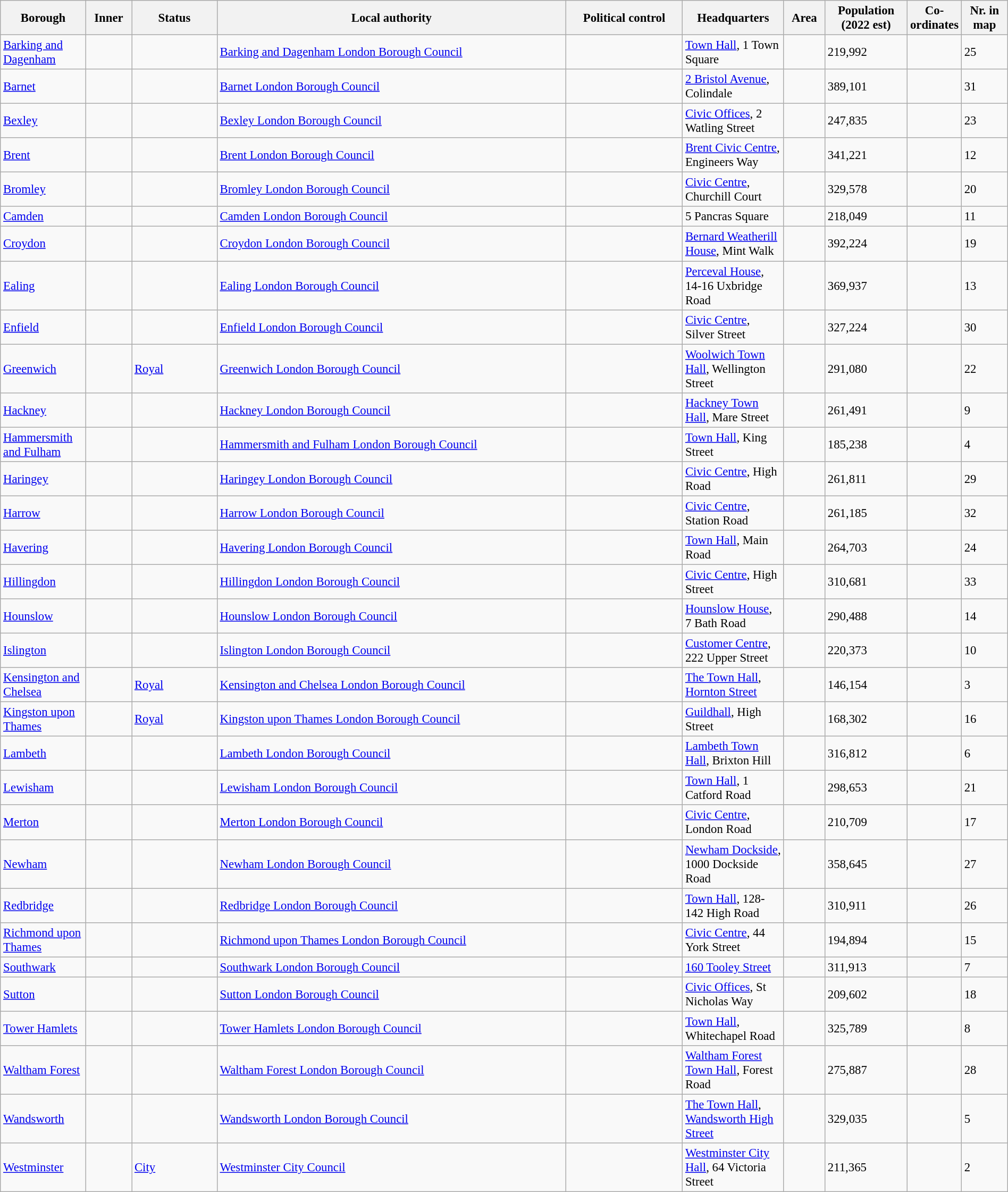<table class="wikitable sortable" style=font-size:95% width="100%">
<tr>
<th width="100px">Borough</th>
<th>Inner</th>
<th width="100px">Status</th>
<th>Local authority</th>
<th>Political control</th>
<th width="120px">Headquarters</th>
<th>Area</th>
<th>Population<br>(2022 est)</th>
<th width="20px">Co-ordinates</th>
<th><span> Nr. in<br>map </span></th>
</tr>
<tr>
<td><a href='#'>Barking and Dagenham</a></td>
<td></td>
<td></td>
<td><a href='#'>Barking and Dagenham London Borough Council</a></td>
<td></td>
<td><a href='#'>Town Hall</a>, 1 Town Square</td>
<td></td>
<td>219,992</td>
<td></td>
<td>25</td>
</tr>
<tr>
<td><a href='#'>Barnet</a></td>
<td></td>
<td></td>
<td><a href='#'>Barnet London Borough Council</a></td>
<td></td>
<td><a href='#'>2 Bristol Avenue</a>, Colindale</td>
<td></td>
<td>389,101</td>
<td></td>
<td>31</td>
</tr>
<tr>
<td><a href='#'>Bexley</a></td>
<td></td>
<td></td>
<td><a href='#'>Bexley London Borough Council</a></td>
<td></td>
<td><a href='#'>Civic Offices</a>, 2 Watling Street</td>
<td></td>
<td>247,835</td>
<td></td>
<td>23</td>
</tr>
<tr>
<td><a href='#'>Brent</a></td>
<td></td>
<td></td>
<td><a href='#'>Brent London Borough Council</a></td>
<td></td>
<td><a href='#'>Brent Civic Centre</a>, Engineers Way</td>
<td></td>
<td>341,221</td>
<td></td>
<td>12</td>
</tr>
<tr>
<td><a href='#'>Bromley</a></td>
<td></td>
<td></td>
<td><a href='#'>Bromley London Borough Council</a></td>
<td></td>
<td><a href='#'>Civic Centre</a>, Churchill Court</td>
<td></td>
<td>329,578</td>
<td></td>
<td>20</td>
</tr>
<tr>
<td><a href='#'>Camden</a></td>
<td></td>
<td></td>
<td><a href='#'>Camden London Borough Council</a></td>
<td></td>
<td>5 Pancras Square</td>
<td></td>
<td>218,049</td>
<td></td>
<td>11</td>
</tr>
<tr>
<td><a href='#'>Croydon</a></td>
<td></td>
<td></td>
<td><a href='#'>Croydon London Borough Council</a></td>
<td></td>
<td><a href='#'>Bernard Weatherill House</a>, Mint Walk</td>
<td></td>
<td>392,224</td>
<td></td>
<td>19</td>
</tr>
<tr>
<td><a href='#'>Ealing</a></td>
<td></td>
<td></td>
<td><a href='#'>Ealing London Borough Council</a></td>
<td></td>
<td><a href='#'>Perceval House</a>, 14-16 Uxbridge Road</td>
<td></td>
<td>369,937</td>
<td></td>
<td>13</td>
</tr>
<tr>
<td><a href='#'>Enfield</a></td>
<td></td>
<td></td>
<td><a href='#'>Enfield London Borough Council</a></td>
<td></td>
<td><a href='#'>Civic Centre</a>, Silver Street</td>
<td></td>
<td>327,224</td>
<td></td>
<td>30</td>
</tr>
<tr>
<td><a href='#'>Greenwich</a></td>
<td> </td>
<td><a href='#'>Royal</a></td>
<td><a href='#'>Greenwich London Borough Council</a></td>
<td></td>
<td><a href='#'>Woolwich Town Hall</a>, Wellington Street</td>
<td></td>
<td>291,080</td>
<td></td>
<td>22</td>
</tr>
<tr>
<td><a href='#'>Hackney</a></td>
<td></td>
<td></td>
<td><a href='#'>Hackney London Borough Council</a></td>
<td></td>
<td><a href='#'>Hackney Town Hall</a>, Mare Street</td>
<td></td>
<td>261,491</td>
<td></td>
<td>9</td>
</tr>
<tr>
<td><a href='#'>Hammersmith and Fulham</a></td>
<td></td>
<td></td>
<td><a href='#'>Hammersmith and Fulham London Borough Council</a></td>
<td></td>
<td><a href='#'>Town Hall</a>, King Street</td>
<td></td>
<td>185,238</td>
<td></td>
<td>4</td>
</tr>
<tr>
<td><a href='#'>Haringey</a></td>
<td></td>
<td></td>
<td><a href='#'>Haringey London Borough Council</a></td>
<td></td>
<td><a href='#'>Civic Centre</a>, High Road</td>
<td></td>
<td>261,811</td>
<td></td>
<td>29</td>
</tr>
<tr>
<td><a href='#'>Harrow</a></td>
<td></td>
<td></td>
<td><a href='#'>Harrow London Borough Council</a></td>
<td></td>
<td><a href='#'>Civic Centre</a>, Station Road</td>
<td></td>
<td>261,185</td>
<td></td>
<td>32</td>
</tr>
<tr>
<td><a href='#'>Havering</a></td>
<td></td>
<td></td>
<td><a href='#'>Havering London Borough Council</a></td>
<td></td>
<td><a href='#'>Town Hall</a>, Main Road</td>
<td></td>
<td>264,703</td>
<td></td>
<td>24</td>
</tr>
<tr>
<td><a href='#'>Hillingdon</a></td>
<td></td>
<td></td>
<td><a href='#'>Hillingdon London Borough Council</a></td>
<td></td>
<td><a href='#'>Civic Centre</a>, High Street</td>
<td></td>
<td>310,681</td>
<td></td>
<td>33</td>
</tr>
<tr>
<td><a href='#'>Hounslow</a></td>
<td></td>
<td></td>
<td><a href='#'>Hounslow London Borough Council</a></td>
<td></td>
<td><a href='#'>Hounslow House</a>, 7 Bath Road</td>
<td></td>
<td>290,488</td>
<td></td>
<td>14</td>
</tr>
<tr>
<td><a href='#'>Islington</a></td>
<td></td>
<td></td>
<td><a href='#'>Islington London Borough Council</a></td>
<td></td>
<td><a href='#'>Customer Centre</a>, 222 Upper Street</td>
<td></td>
<td>220,373</td>
<td></td>
<td>10</td>
</tr>
<tr>
<td><a href='#'>Kensington and Chelsea</a></td>
<td></td>
<td><a href='#'>Royal</a></td>
<td><a href='#'>Kensington and Chelsea London Borough Council</a></td>
<td></td>
<td><a href='#'>The Town Hall</a>, <a href='#'>Hornton Street</a></td>
<td></td>
<td>146,154</td>
<td></td>
<td>3</td>
</tr>
<tr>
<td><a href='#'>Kingston upon Thames</a></td>
<td></td>
<td><a href='#'>Royal</a></td>
<td><a href='#'>Kingston upon Thames London Borough Council</a></td>
<td></td>
<td><a href='#'>Guildhall</a>, High Street</td>
<td></td>
<td>168,302</td>
<td></td>
<td>16</td>
</tr>
<tr>
<td><a href='#'>Lambeth</a></td>
<td></td>
<td></td>
<td><a href='#'>Lambeth London Borough Council</a></td>
<td></td>
<td><a href='#'>Lambeth Town Hall</a>, Brixton Hill</td>
<td></td>
<td>316,812</td>
<td></td>
<td>6</td>
</tr>
<tr>
<td><a href='#'>Lewisham</a></td>
<td></td>
<td></td>
<td><a href='#'>Lewisham London Borough Council</a></td>
<td></td>
<td><a href='#'>Town Hall</a>, 1 Catford Road</td>
<td></td>
<td>298,653</td>
<td></td>
<td>21</td>
</tr>
<tr>
<td><a href='#'>Merton</a></td>
<td></td>
<td></td>
<td><a href='#'>Merton London Borough Council</a></td>
<td></td>
<td><a href='#'>Civic Centre</a>, London Road</td>
<td></td>
<td>210,709</td>
<td></td>
<td>17</td>
</tr>
<tr>
<td><a href='#'>Newham</a></td>
<td></td>
<td></td>
<td><a href='#'>Newham London Borough Council</a></td>
<td></td>
<td><a href='#'>Newham Dockside</a>, 1000 Dockside Road</td>
<td></td>
<td>358,645</td>
<td></td>
<td>27</td>
</tr>
<tr>
<td><a href='#'>Redbridge</a></td>
<td></td>
<td></td>
<td><a href='#'>Redbridge London Borough Council</a></td>
<td></td>
<td><a href='#'>Town Hall</a>, 128-142 High Road</td>
<td></td>
<td>310,911</td>
<td></td>
<td>26</td>
</tr>
<tr>
<td><a href='#'>Richmond upon Thames</a></td>
<td></td>
<td></td>
<td><a href='#'>Richmond upon Thames London Borough Council</a></td>
<td></td>
<td><a href='#'>Civic Centre</a>, 44 York Street</td>
<td></td>
<td>194,894</td>
<td></td>
<td>15</td>
</tr>
<tr>
<td><a href='#'>Southwark</a></td>
<td></td>
<td></td>
<td><a href='#'>Southwark London Borough Council</a></td>
<td></td>
<td><a href='#'>160 Tooley Street</a></td>
<td></td>
<td>311,913</td>
<td></td>
<td>7</td>
</tr>
<tr>
<td><a href='#'>Sutton</a></td>
<td></td>
<td></td>
<td><a href='#'>Sutton London Borough Council</a></td>
<td></td>
<td><a href='#'>Civic Offices</a>, St Nicholas Way</td>
<td></td>
<td>209,602</td>
<td></td>
<td>18</td>
</tr>
<tr>
<td><a href='#'>Tower Hamlets</a></td>
<td></td>
<td></td>
<td><a href='#'>Tower Hamlets London Borough Council</a></td>
<td></td>
<td><a href='#'>Town Hall</a>, Whitechapel Road</td>
<td></td>
<td>325,789</td>
<td></td>
<td>8</td>
</tr>
<tr>
<td><a href='#'>Waltham Forest</a></td>
<td></td>
<td></td>
<td><a href='#'>Waltham Forest London Borough Council</a></td>
<td></td>
<td><a href='#'>Waltham Forest Town Hall</a>, Forest Road</td>
<td></td>
<td>275,887</td>
<td></td>
<td>28</td>
</tr>
<tr>
<td><a href='#'>Wandsworth</a></td>
<td></td>
<td></td>
<td><a href='#'>Wandsworth London Borough Council</a></td>
<td></td>
<td><a href='#'>The Town Hall</a>, <a href='#'>Wandsworth High Street</a></td>
<td></td>
<td>329,035</td>
<td></td>
<td>5</td>
</tr>
<tr>
<td><a href='#'>Westminster</a></td>
<td></td>
<td><a href='#'>City</a></td>
<td><a href='#'>Westminster City Council</a></td>
<td></td>
<td><a href='#'>Westminster City Hall</a>, 64 Victoria Street</td>
<td></td>
<td>211,365</td>
<td></td>
<td>2</td>
</tr>
</table>
